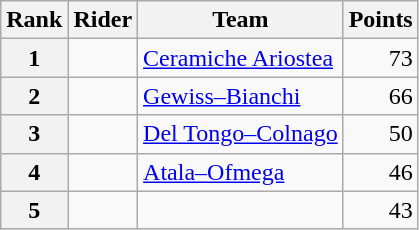<table class="wikitable">
<tr>
<th scope="col">Rank</th>
<th scope="col">Rider</th>
<th scope="col">Team</th>
<th scope="col">Points</th>
</tr>
<tr>
<th scope="row">1</th>
<td></td>
<td><a href='#'>Ceramiche Ariostea</a></td>
<td align=right>73</td>
</tr>
<tr>
<th scope="row">2</th>
<td></td>
<td><a href='#'>Gewiss–Bianchi</a></td>
<td align=right>66</td>
</tr>
<tr>
<th scope="row">3</th>
<td></td>
<td><a href='#'>Del Tongo–Colnago</a></td>
<td align=right>50</td>
</tr>
<tr>
<th scope="row">4</th>
<td></td>
<td><a href='#'>Atala–Ofmega</a></td>
<td align=right>46</td>
</tr>
<tr>
<th scope="row">5</th>
<td></td>
<td></td>
<td align=right>43</td>
</tr>
</table>
